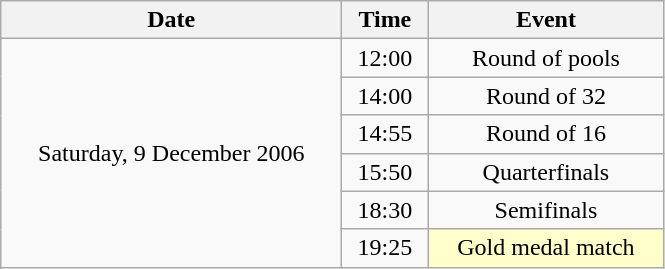<table class = "wikitable" style="text-align:center;">
<tr>
<th width=220>Date</th>
<th width=50>Time</th>
<th width=150>Event</th>
</tr>
<tr>
<td rowspan=6>Saturday, 9 December 2006</td>
<td>12:00</td>
<td>Round of pools</td>
</tr>
<tr>
<td>14:00</td>
<td>Round of 32</td>
</tr>
<tr>
<td>14:55</td>
<td>Round of 16</td>
</tr>
<tr>
<td>15:50</td>
<td>Quarterfinals</td>
</tr>
<tr>
<td>18:30</td>
<td>Semifinals</td>
</tr>
<tr>
<td>19:25</td>
<td bgcolor=ffffcc>Gold medal match</td>
</tr>
</table>
